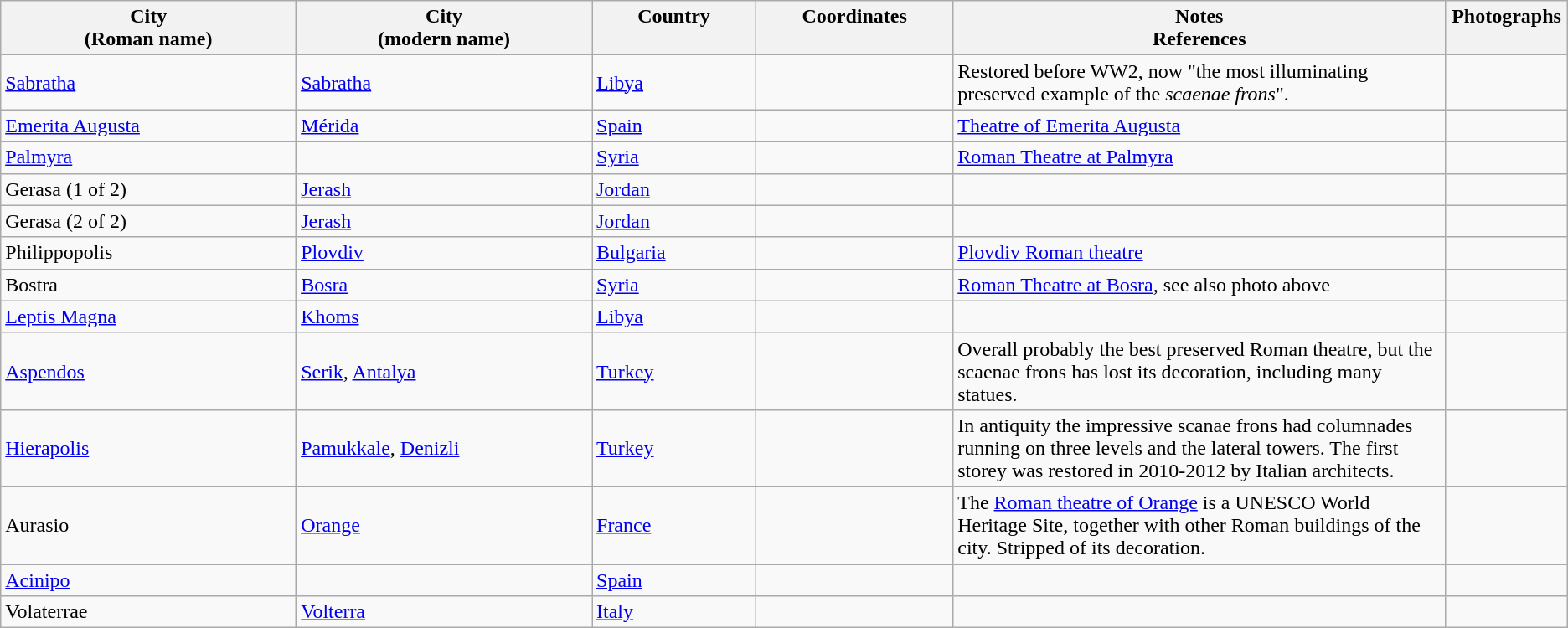<table class="wikitable sortable">
<tr valign=top>
<th style="width:18%;">City <br>(Roman name)</th>
<th style="width:18%;">City <br>(modern name)</th>
<th style="width:10%;">Country</th>
<th style="width:12%;">Coordinates</th>
<th style="width:30%;">Notes <br> References</th>
<th class="unsortable" style="width:4%;">Photographs</th>
</tr>
<tr>
<td><a href='#'>Sabratha</a></td>
<td><a href='#'>Sabratha</a></td>
<td><a href='#'>Libya</a></td>
<td></td>
<td>Restored  before WW2, now "the most illuminating preserved example of the <em>scaenae frons</em>".</td>
<td></td>
</tr>
<tr>
<td><a href='#'>Emerita Augusta</a></td>
<td><a href='#'>Mérida</a></td>
<td><a href='#'>Spain</a></td>
<td></td>
<td><a href='#'>Theatre of Emerita Augusta</a></td>
<td></td>
</tr>
<tr>
<td><a href='#'>Palmyra</a></td>
<td></td>
<td><a href='#'>Syria</a></td>
<td></td>
<td><a href='#'>Roman Theatre at Palmyra</a></td>
<td></td>
</tr>
<tr>
<td>Gerasa (1 of 2)</td>
<td><a href='#'>Jerash</a></td>
<td><a href='#'>Jordan</a></td>
<td></td>
<td></td>
<td></td>
</tr>
<tr>
<td>Gerasa (2 of 2)</td>
<td><a href='#'>Jerash</a></td>
<td><a href='#'>Jordan</a></td>
<td></td>
<td></td>
<td></td>
</tr>
<tr>
<td>Philippopolis</td>
<td><a href='#'>Plovdiv</a></td>
<td><a href='#'>Bulgaria</a></td>
<td></td>
<td><a href='#'>Plovdiv Roman theatre</a></td>
<td></td>
</tr>
<tr>
<td>Bostra</td>
<td><a href='#'>Bosra</a></td>
<td><a href='#'>Syria</a></td>
<td></td>
<td><a href='#'>Roman Theatre at Bosra</a>, see also photo above</td>
<td></td>
</tr>
<tr>
<td><a href='#'>Leptis Magna</a></td>
<td><a href='#'>Khoms</a></td>
<td><a href='#'>Libya</a></td>
<td></td>
<td></td>
<td></td>
</tr>
<tr>
<td><a href='#'>Aspendos</a></td>
<td><a href='#'>Serik</a>, <a href='#'>Antalya</a></td>
<td><a href='#'>Turkey</a></td>
<td></td>
<td>Overall probably the best preserved Roman theatre, but the scaenae frons has lost its decoration, including many statues.</td>
<td></td>
</tr>
<tr>
<td><a href='#'>Hierapolis</a></td>
<td><a href='#'>Pamukkale</a>, <a href='#'>Denizli</a></td>
<td><a href='#'>Turkey</a></td>
<td></td>
<td>In antiquity the impressive scanae frons had columnades running on three levels and the lateral towers. The first storey was restored in 2010-2012 by Italian architects.</td>
<td></td>
</tr>
<tr>
<td>Aurasio</td>
<td><a href='#'>Orange</a></td>
<td><a href='#'>France</a></td>
<td></td>
<td>The <a href='#'>Roman theatre of Orange</a> is a UNESCO World Heritage Site, together with other Roman buildings of the city.  Stripped of its decoration.</td>
<td></td>
</tr>
<tr>
<td><a href='#'>Acinipo</a></td>
<td></td>
<td><a href='#'>Spain</a></td>
<td></td>
<td></td>
<td></td>
</tr>
<tr>
<td>Volaterrae</td>
<td><a href='#'>Volterra</a></td>
<td><a href='#'>Italy</a></td>
<td></td>
<td></td>
<td></td>
</tr>
</table>
